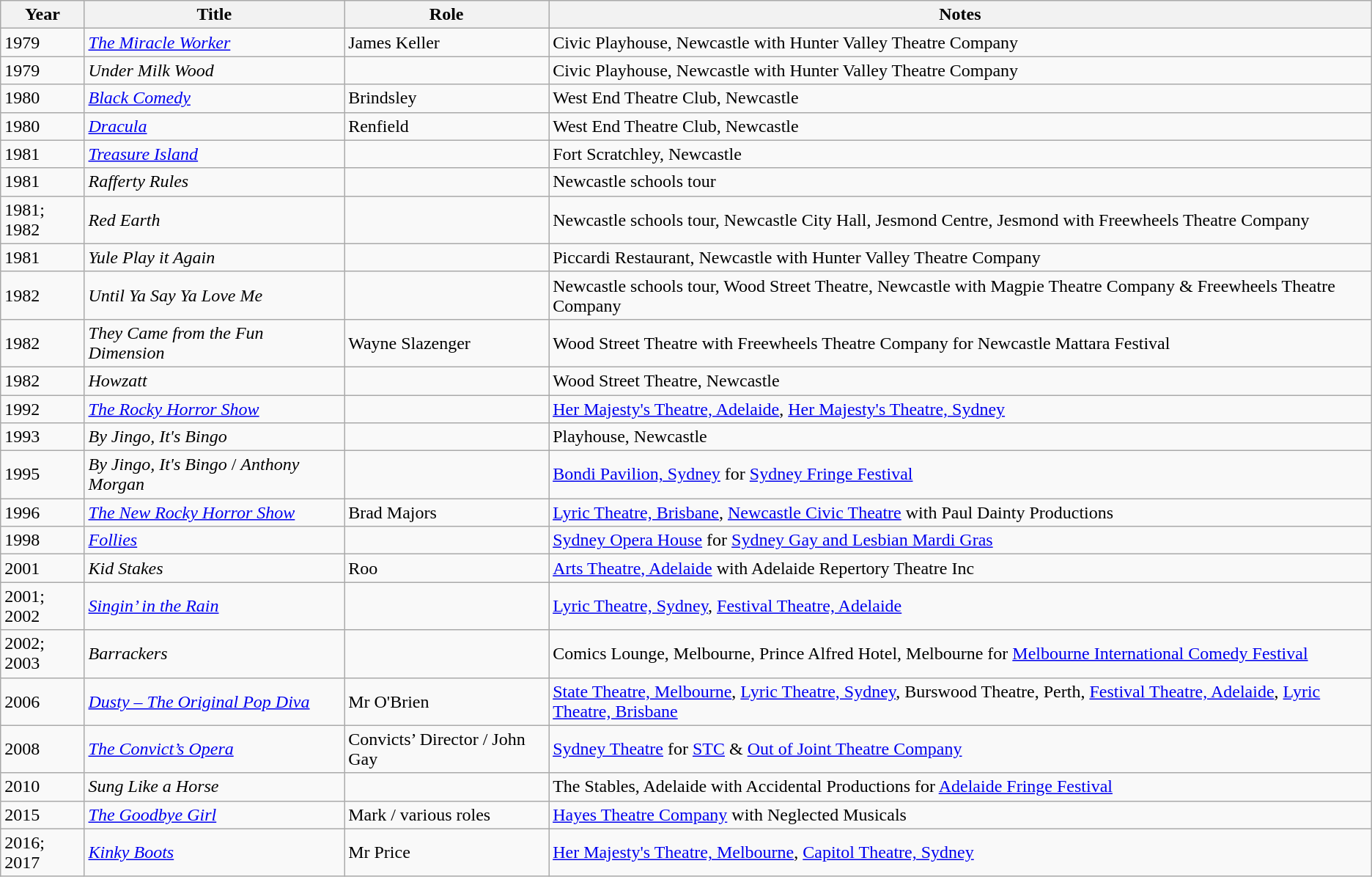<table class="wikitable sortable">
<tr>
<th>Year</th>
<th>Title</th>
<th>Role</th>
<th>Notes</th>
</tr>
<tr>
<td>1979</td>
<td><em><a href='#'>The Miracle Worker</a></em></td>
<td>James Keller</td>
<td>Civic Playhouse, Newcastle with Hunter Valley Theatre Company</td>
</tr>
<tr>
<td>1979</td>
<td><em>Under Milk Wood</em></td>
<td></td>
<td>Civic Playhouse, Newcastle with Hunter Valley Theatre Company</td>
</tr>
<tr>
<td>1980</td>
<td><em><a href='#'>Black Comedy</a></em></td>
<td>Brindsley</td>
<td>West End Theatre Club, Newcastle</td>
</tr>
<tr>
<td>1980</td>
<td><em><a href='#'>Dracula</a></em></td>
<td>Renfield</td>
<td>West End Theatre Club, Newcastle</td>
</tr>
<tr>
<td>1981</td>
<td><em><a href='#'>Treasure Island</a></em></td>
<td></td>
<td>Fort Scratchley, Newcastle</td>
</tr>
<tr>
<td>1981</td>
<td><em>Rafferty Rules</em></td>
<td></td>
<td>Newcastle schools tour</td>
</tr>
<tr>
<td>1981; 1982</td>
<td><em>Red Earth</em></td>
<td></td>
<td>Newcastle schools tour, Newcastle City Hall, Jesmond Centre, Jesmond with Freewheels Theatre Company</td>
</tr>
<tr>
<td>1981</td>
<td><em>Yule Play it Again</em></td>
<td></td>
<td>Piccardi Restaurant, Newcastle with Hunter Valley Theatre Company</td>
</tr>
<tr>
<td>1982</td>
<td><em>Until Ya Say Ya Love Me</em></td>
<td></td>
<td>Newcastle schools tour, Wood Street Theatre, Newcastle with Magpie Theatre Company & Freewheels Theatre Company</td>
</tr>
<tr>
<td>1982</td>
<td><em>They Came from the Fun Dimension</em></td>
<td>Wayne Slazenger</td>
<td>Wood Street Theatre with Freewheels Theatre Company for Newcastle Mattara Festival</td>
</tr>
<tr>
<td>1982</td>
<td><em>Howzatt</em></td>
<td></td>
<td>Wood Street Theatre, Newcastle</td>
</tr>
<tr>
<td>1992</td>
<td><em><a href='#'>The Rocky Horror Show</a></em></td>
<td></td>
<td><a href='#'>Her Majesty's Theatre, Adelaide</a>, <a href='#'>Her Majesty's Theatre, Sydney</a></td>
</tr>
<tr>
<td>1993</td>
<td><em>By Jingo, It's Bingo</em></td>
<td></td>
<td>Playhouse, Newcastle</td>
</tr>
<tr>
<td>1995</td>
<td><em>By Jingo, It's Bingo</em> / <em>Anthony Morgan</em></td>
<td></td>
<td><a href='#'>Bondi Pavilion, Sydney</a> for <a href='#'>Sydney Fringe Festival</a></td>
</tr>
<tr>
<td>1996</td>
<td><em><a href='#'>The New Rocky Horror Show</a></em></td>
<td>Brad Majors</td>
<td><a href='#'>Lyric Theatre, Brisbane</a>, <a href='#'>Newcastle Civic Theatre</a> with Paul Dainty Productions</td>
</tr>
<tr>
<td>1998</td>
<td><em><a href='#'>Follies</a></em></td>
<td></td>
<td><a href='#'>Sydney Opera House</a> for <a href='#'>Sydney Gay and Lesbian Mardi Gras</a></td>
</tr>
<tr>
<td>2001</td>
<td><em>Kid Stakes</em></td>
<td>Roo</td>
<td><a href='#'>Arts Theatre, Adelaide</a> with Adelaide Repertory Theatre Inc</td>
</tr>
<tr>
<td>2001; 2002</td>
<td><em><a href='#'>Singin’ in the Rain</a></em></td>
<td></td>
<td><a href='#'>Lyric Theatre, Sydney</a>, <a href='#'>Festival Theatre, Adelaide</a></td>
</tr>
<tr>
<td>2002; 2003</td>
<td><em>Barrackers</em></td>
<td></td>
<td>Comics Lounge, Melbourne, Prince Alfred Hotel, Melbourne for <a href='#'>Melbourne International Comedy Festival</a></td>
</tr>
<tr>
<td>2006</td>
<td><em><a href='#'>Dusty – The Original Pop Diva</a></em></td>
<td>Mr O'Brien</td>
<td><a href='#'>State Theatre, Melbourne</a>, <a href='#'>Lyric Theatre, Sydney</a>, Burswood Theatre, Perth, <a href='#'>Festival Theatre, Adelaide</a>, <a href='#'>Lyric Theatre, Brisbane</a></td>
</tr>
<tr>
<td>2008</td>
<td><em><a href='#'>The Convict’s Opera</a></em></td>
<td>Convicts’ Director / John Gay</td>
<td><a href='#'>Sydney Theatre</a> for <a href='#'>STC</a> & <a href='#'>Out of Joint Theatre Company</a></td>
</tr>
<tr>
<td>2010</td>
<td><em>Sung Like a Horse</em></td>
<td></td>
<td>The Stables, Adelaide with Accidental Productions for <a href='#'>Adelaide Fringe Festival</a></td>
</tr>
<tr>
<td>2015</td>
<td><em><a href='#'>The Goodbye Girl</a></em></td>
<td>Mark / various roles</td>
<td><a href='#'>Hayes Theatre Company</a> with Neglected Musicals</td>
</tr>
<tr>
<td>2016; 2017</td>
<td><em><a href='#'>Kinky Boots</a></em></td>
<td>Mr Price</td>
<td><a href='#'>Her Majesty's Theatre, Melbourne</a>, <a href='#'>Capitol Theatre, Sydney</a></td>
</tr>
</table>
